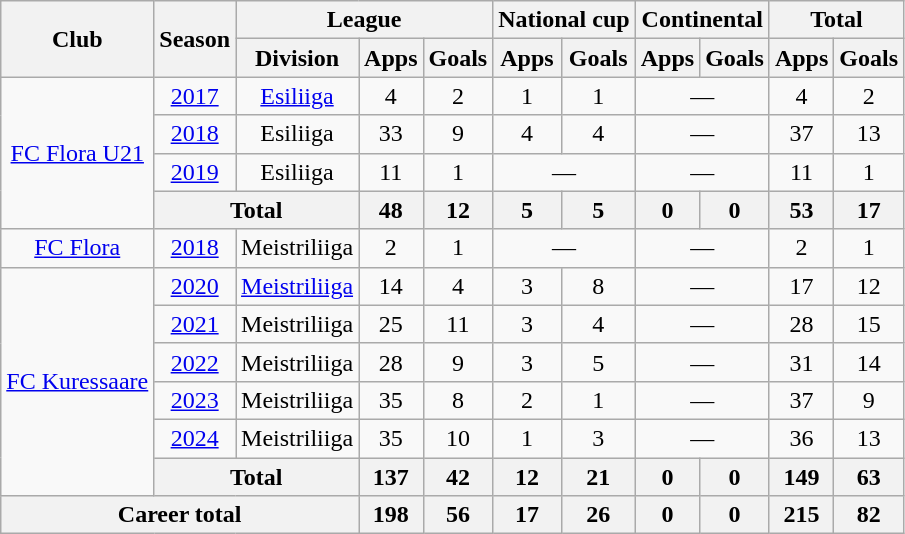<table class="wikitable" style="text-align:center">
<tr>
<th rowspan="2">Club</th>
<th rowspan="2">Season</th>
<th colspan="3">League</th>
<th colspan="2">National cup</th>
<th colspan="2">Continental</th>
<th colspan="2">Total</th>
</tr>
<tr>
<th>Division</th>
<th>Apps</th>
<th>Goals</th>
<th>Apps</th>
<th>Goals</th>
<th>Apps</th>
<th>Goals</th>
<th>Apps</th>
<th>Goals</th>
</tr>
<tr>
<td rowspan="4"><a href='#'>FC Flora U21</a></td>
<td><a href='#'>2017</a></td>
<td><a href='#'>Esiliiga</a></td>
<td>4</td>
<td>2</td>
<td>1</td>
<td>1</td>
<td colspan="2">—</td>
<td>4</td>
<td>2</td>
</tr>
<tr>
<td><a href='#'>2018</a></td>
<td>Esiliiga</td>
<td>33</td>
<td>9</td>
<td>4</td>
<td>4</td>
<td colspan="2">—</td>
<td>37</td>
<td>13</td>
</tr>
<tr>
<td><a href='#'>2019</a></td>
<td>Esiliiga</td>
<td>11</td>
<td>1</td>
<td colspan="2">—</td>
<td colspan="2">—</td>
<td>11</td>
<td>1</td>
</tr>
<tr>
<th colspan="2">Total</th>
<th>48</th>
<th>12</th>
<th>5</th>
<th>5</th>
<th>0</th>
<th>0</th>
<th>53</th>
<th>17</th>
</tr>
<tr>
<td><a href='#'>FC Flora</a></td>
<td><a href='#'>2018</a></td>
<td>Meistriliiga</td>
<td>2</td>
<td>1</td>
<td colspan="2">—</td>
<td colspan="2">—</td>
<td>2</td>
<td>1</td>
</tr>
<tr>
<td rowspan="6"><a href='#'>FC Kuressaare</a></td>
<td><a href='#'>2020</a></td>
<td><a href='#'>Meistriliiga</a></td>
<td>14</td>
<td>4</td>
<td>3</td>
<td>8</td>
<td colspan="2">—</td>
<td>17</td>
<td>12</td>
</tr>
<tr>
<td><a href='#'>2021</a></td>
<td>Meistriliiga</td>
<td>25</td>
<td>11</td>
<td>3</td>
<td>4</td>
<td colspan="2">—</td>
<td>28</td>
<td>15</td>
</tr>
<tr>
<td><a href='#'>2022</a></td>
<td>Meistriliiga</td>
<td>28</td>
<td>9</td>
<td>3</td>
<td>5</td>
<td colspan="2">—</td>
<td>31</td>
<td>14</td>
</tr>
<tr>
<td><a href='#'>2023</a></td>
<td>Meistriliiga</td>
<td>35</td>
<td>8</td>
<td>2</td>
<td>1</td>
<td colspan="2">—</td>
<td>37</td>
<td>9</td>
</tr>
<tr>
<td><a href='#'>2024</a></td>
<td>Meistriliiga</td>
<td>35</td>
<td>10</td>
<td>1</td>
<td>3</td>
<td colspan="2">—</td>
<td>36</td>
<td>13</td>
</tr>
<tr>
<th colspan="2">Total</th>
<th>137</th>
<th>42</th>
<th>12</th>
<th>21</th>
<th>0</th>
<th>0</th>
<th>149</th>
<th>63</th>
</tr>
<tr>
<th colspan="3">Career total</th>
<th>198</th>
<th>56</th>
<th>17</th>
<th>26</th>
<th>0</th>
<th>0</th>
<th>215</th>
<th>82</th>
</tr>
</table>
